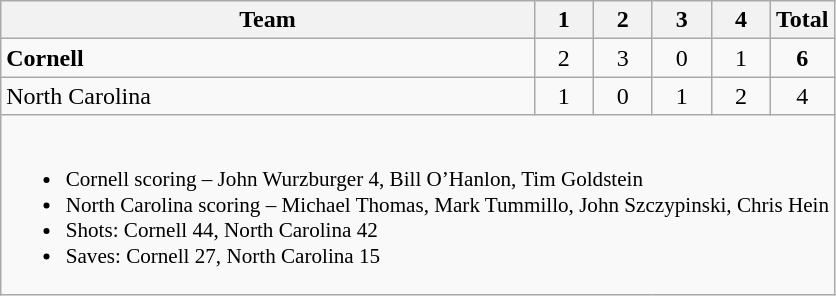<table class="wikitable" style="text-align:center; max-width:45em">
<tr>
<th>Team</th>
<th style="width:2em">1</th>
<th style="width:2em">2</th>
<th style="width:2em">3</th>
<th style="width:2em">4</th>
<th style="width:2em">Total</th>
</tr>
<tr>
<td style="text-align:left"><strong>Cornell</strong></td>
<td>2</td>
<td>3</td>
<td>0</td>
<td>1</td>
<td><strong>6</strong></td>
</tr>
<tr>
<td style="text-align:left">North Carolina</td>
<td>1</td>
<td>0</td>
<td>1</td>
<td>2</td>
<td>4</td>
</tr>
<tr>
<td colspan=6 style="font-size:88%; text-align:left"><br><ul><li>Cornell scoring – John Wurzburger 4, Bill O’Hanlon, Tim Goldstein</li><li>North Carolina scoring – Michael Thomas, Mark Tummillo, John Szczypinski, Chris Hein</li><li>Shots: Cornell 44, North Carolina 42</li><li>Saves: Cornell 27, North Carolina 15</li></ul></td>
</tr>
</table>
